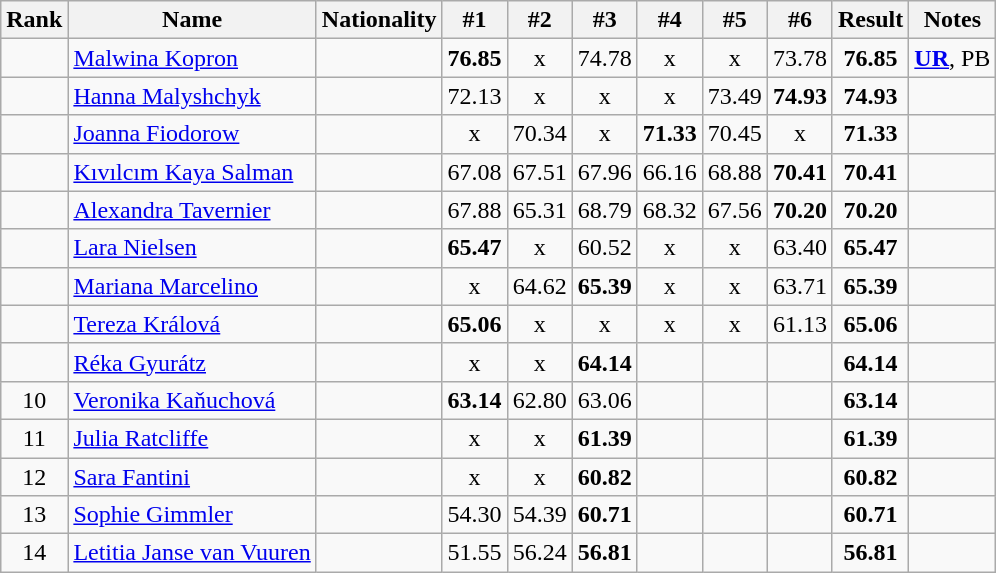<table class="wikitable sortable" style="text-align:center">
<tr>
<th>Rank</th>
<th>Name</th>
<th>Nationality</th>
<th>#1</th>
<th>#2</th>
<th>#3</th>
<th>#4</th>
<th>#5</th>
<th>#6</th>
<th>Result</th>
<th>Notes</th>
</tr>
<tr>
<td></td>
<td align=left><a href='#'>Malwina Kopron</a></td>
<td align=left></td>
<td><strong>76.85</strong></td>
<td>x</td>
<td>74.78</td>
<td>x</td>
<td>x</td>
<td>73.78</td>
<td><strong>76.85</strong></td>
<td><strong><a href='#'>UR</a></strong>, PB</td>
</tr>
<tr>
<td></td>
<td align=left><a href='#'>Hanna Malyshchyk</a></td>
<td align=left></td>
<td>72.13</td>
<td>x</td>
<td>x</td>
<td>x</td>
<td>73.49</td>
<td><strong>74.93</strong></td>
<td><strong>74.93</strong></td>
<td></td>
</tr>
<tr>
<td></td>
<td align=left><a href='#'>Joanna Fiodorow</a></td>
<td align=left></td>
<td>x</td>
<td>70.34</td>
<td>x</td>
<td><strong>71.33</strong></td>
<td>70.45</td>
<td>x</td>
<td><strong>71.33</strong></td>
<td></td>
</tr>
<tr>
<td></td>
<td align=left><a href='#'>Kıvılcım Kaya Salman</a></td>
<td align=left></td>
<td>67.08</td>
<td>67.51</td>
<td>67.96</td>
<td>66.16</td>
<td>68.88</td>
<td><strong>70.41</strong></td>
<td><strong>70.41</strong></td>
<td></td>
</tr>
<tr>
<td></td>
<td align=left><a href='#'>Alexandra Tavernier</a></td>
<td align=left></td>
<td>67.88</td>
<td>65.31</td>
<td>68.79</td>
<td>68.32</td>
<td>67.56</td>
<td><strong>70.20</strong></td>
<td><strong>70.20</strong></td>
<td></td>
</tr>
<tr>
<td></td>
<td align=left><a href='#'>Lara Nielsen</a></td>
<td align=left></td>
<td><strong>65.47</strong></td>
<td>x</td>
<td>60.52</td>
<td>x</td>
<td>x</td>
<td>63.40</td>
<td><strong>65.47</strong></td>
<td></td>
</tr>
<tr>
<td></td>
<td align=left><a href='#'>Mariana Marcelino</a></td>
<td align=left></td>
<td>x</td>
<td>64.62</td>
<td><strong>65.39</strong></td>
<td>x</td>
<td>x</td>
<td>63.71</td>
<td><strong>65.39</strong></td>
<td></td>
</tr>
<tr>
<td></td>
<td align=left><a href='#'>Tereza Králová</a></td>
<td align=left></td>
<td><strong>65.06</strong></td>
<td>x</td>
<td>x</td>
<td>x</td>
<td>x</td>
<td>61.13</td>
<td><strong>65.06</strong></td>
<td></td>
</tr>
<tr>
<td></td>
<td align=left><a href='#'>Réka Gyurátz</a></td>
<td align=left></td>
<td>x</td>
<td>x</td>
<td><strong>64.14</strong></td>
<td></td>
<td></td>
<td></td>
<td><strong>64.14</strong></td>
<td></td>
</tr>
<tr>
<td>10</td>
<td align=left><a href='#'>Veronika Kaňuchová</a></td>
<td align=left></td>
<td><strong>63.14</strong></td>
<td>62.80</td>
<td>63.06</td>
<td></td>
<td></td>
<td></td>
<td><strong>63.14</strong></td>
<td></td>
</tr>
<tr>
<td>11</td>
<td align=left><a href='#'>Julia Ratcliffe</a></td>
<td align=left></td>
<td>x</td>
<td>x</td>
<td><strong>61.39</strong></td>
<td></td>
<td></td>
<td></td>
<td><strong>61.39</strong></td>
<td></td>
</tr>
<tr>
<td>12</td>
<td align=left><a href='#'>Sara Fantini</a></td>
<td align=left></td>
<td>x</td>
<td>x</td>
<td><strong>60.82</strong></td>
<td></td>
<td></td>
<td></td>
<td><strong>60.82</strong></td>
<td></td>
</tr>
<tr>
<td>13</td>
<td align=left><a href='#'>Sophie Gimmler</a></td>
<td align=left></td>
<td>54.30</td>
<td>54.39</td>
<td><strong>60.71</strong></td>
<td></td>
<td></td>
<td></td>
<td><strong>60.71</strong></td>
<td></td>
</tr>
<tr>
<td>14</td>
<td align=left><a href='#'>Letitia Janse van Vuuren</a></td>
<td align=left></td>
<td>51.55</td>
<td>56.24</td>
<td><strong>56.81</strong></td>
<td></td>
<td></td>
<td></td>
<td><strong>56.81</strong></td>
<td></td>
</tr>
</table>
